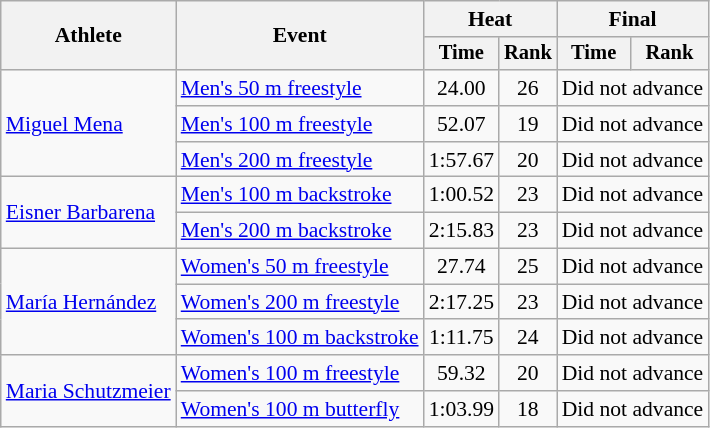<table class=wikitable style="font-size:90%">
<tr>
<th rowspan="2">Athlete</th>
<th rowspan="2">Event</th>
<th colspan="2">Heat</th>
<th colspan="2">Final</th>
</tr>
<tr style="font-size:95%">
<th>Time</th>
<th>Rank</th>
<th>Time</th>
<th>Rank</th>
</tr>
<tr align=center>
<td align=left rowspan="3"><a href='#'>Miguel Mena</a></td>
<td align=left><a href='#'>Men's 50 m freestyle</a></td>
<td>24.00</td>
<td>26</td>
<td colspan="2">Did not advance</td>
</tr>
<tr align=center>
<td align=left><a href='#'>Men's 100 m freestyle</a></td>
<td>52.07</td>
<td>19</td>
<td colspan="2">Did not advance</td>
</tr>
<tr align=center>
<td align=left><a href='#'>Men's 200 m freestyle</a></td>
<td>1:57.67</td>
<td>20</td>
<td colspan="2">Did not advance</td>
</tr>
<tr align=center>
<td align=left rowspan="2"><a href='#'>Eisner Barbarena</a></td>
<td align=left><a href='#'>Men's 100 m backstroke</a></td>
<td>1:00.52</td>
<td>23</td>
<td colspan="2">Did not advance</td>
</tr>
<tr align=center>
<td align=left><a href='#'>Men's 200 m backstroke</a></td>
<td>2:15.83</td>
<td>23</td>
<td colspan="2">Did not advance</td>
</tr>
<tr align=center>
<td align=left rowspan="3"><a href='#'>María Hernández</a></td>
<td align=left><a href='#'>Women's 50 m freestyle</a></td>
<td>27.74</td>
<td>25</td>
<td colspan="2">Did not advance</td>
</tr>
<tr align=center>
<td align=left><a href='#'>Women's 200 m freestyle</a></td>
<td>2:17.25</td>
<td>23</td>
<td colspan="2">Did not advance</td>
</tr>
<tr align=center>
<td align=left><a href='#'>Women's 100 m backstroke</a></td>
<td>1:11.75</td>
<td>24</td>
<td colspan="2">Did not advance</td>
</tr>
<tr align=center>
<td align=left rowspan="2"><a href='#'>Maria Schutzmeier</a></td>
<td align=left><a href='#'>Women's 100 m freestyle</a></td>
<td>59.32</td>
<td>20</td>
<td colspan="2">Did not advance</td>
</tr>
<tr align=center>
<td align=left><a href='#'>Women's 100 m butterfly</a></td>
<td>1:03.99</td>
<td>18</td>
<td colspan="2">Did not advance</td>
</tr>
</table>
